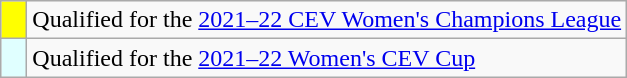<table class="wikitable" style="text-align:left;">
<tr>
<td width=10px bgcolor=#ffff00></td>
<td>Qualified for the <a href='#'>2021–22 CEV Women's Champions League</a></td>
</tr>
<tr>
<td width=10px bgcolor=#e0ffff></td>
<td>Qualified for the <a href='#'>2021–22 Women's CEV Cup</a></td>
</tr>
</table>
